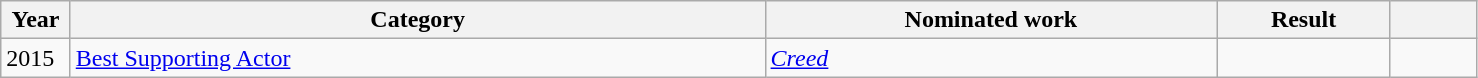<table class=wikitable class="wikitable sortable">
<tr>
<th width=4%>Year</th>
<th width=40%>Category</th>
<th width=26%>Nominated work</th>
<th width=10%>Result</th>
<th width=5%></th>
</tr>
<tr>
<td>2015</td>
<td><a href='#'>Best Supporting Actor</a></td>
<td><a href='#'><em>Creed</em></a></td>
<td></td>
<td></td>
</tr>
</table>
